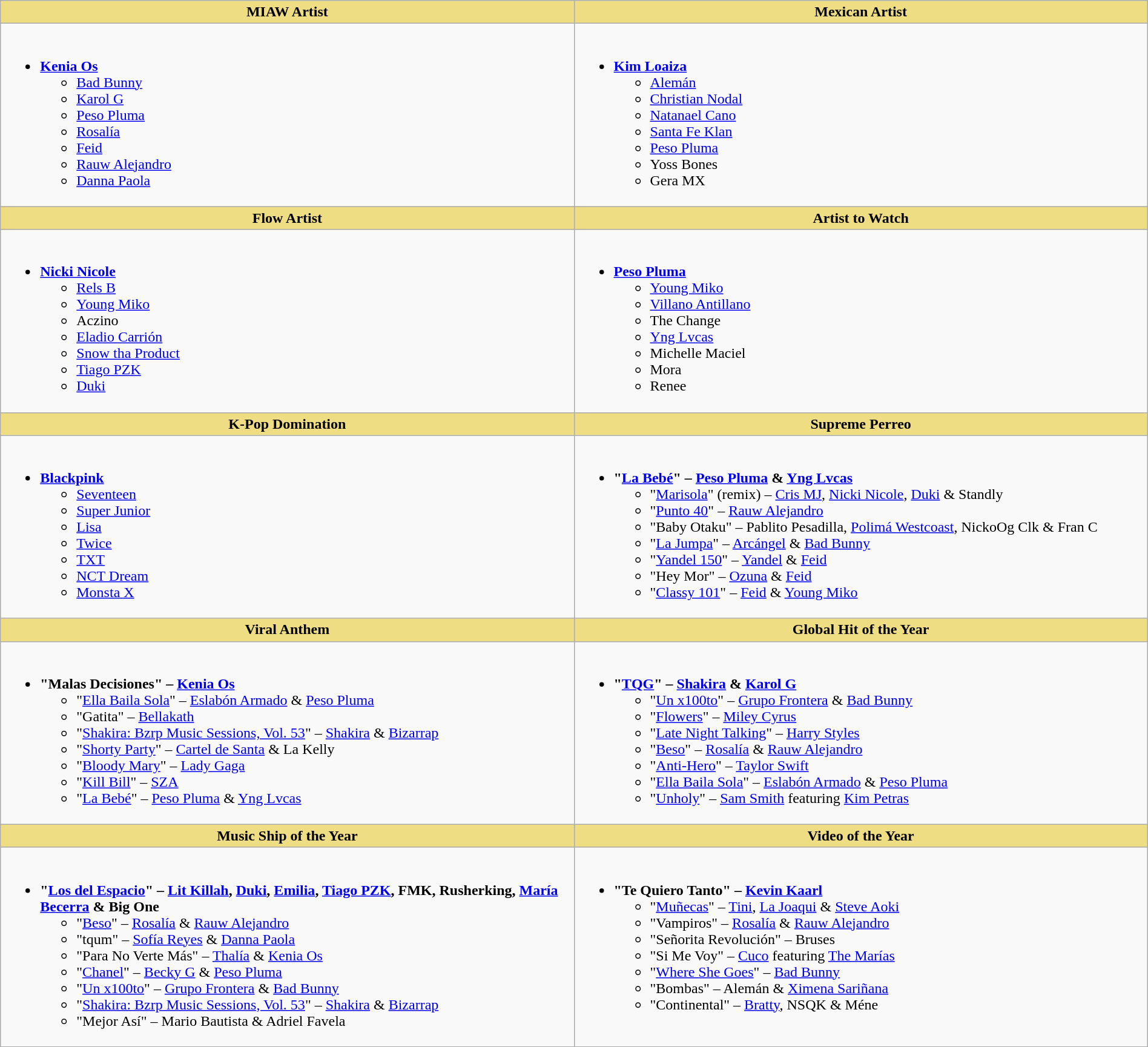<table class="wikitable" style="width:100%">
<tr>
<th style="background:#EEDD82; width:50%">MIAW Artist</th>
<th style="background:#EEDD82; width:50%">Mexican Artist</th>
</tr>
<tr>
<td valign="top"><br><ul><li><strong><a href='#'>Kenia Os</a> </strong><ul><li><a href='#'>Bad Bunny</a></li><li><a href='#'>Karol G</a></li><li><a href='#'>Peso Pluma</a></li><li><a href='#'>Rosalía</a></li><li><a href='#'>Feid</a></li><li><a href='#'>Rauw Alejandro</a></li><li><a href='#'>Danna Paola</a></li></ul></li></ul></td>
<td valign="top"><br><ul><li><strong><a href='#'>Kim Loaiza</a></strong><ul><li><a href='#'>Alemán</a></li><li><a href='#'>Christian Nodal</a></li><li><a href='#'>Natanael Cano</a></li><li><a href='#'>Santa Fe Klan</a></li><li><a href='#'>Peso Pluma</a></li><li>Yoss Bones</li><li>Gera MX</li></ul></li></ul></td>
</tr>
<tr>
<th style="background:#EEDD82; width:50%">Flow Artist</th>
<th style="background:#EEDD82; width:50%">Artist to Watch</th>
</tr>
<tr>
<td valign="top"><br><ul><li><strong><a href='#'>Nicki Nicole</a></strong><ul><li><a href='#'>Rels B</a></li><li><a href='#'>Young Miko</a></li><li>Aczino</li><li><a href='#'>Eladio Carrión</a></li><li><a href='#'>Snow tha Product</a></li><li><a href='#'>Tiago PZK</a></li><li><a href='#'>Duki</a></li></ul></li></ul></td>
<td valign="top"><br><ul><li><strong><a href='#'>Peso Pluma</a></strong><ul><li><a href='#'>Young Miko</a></li><li><a href='#'>Villano Antillano</a></li><li>The Change</li><li><a href='#'>Yng Lvcas</a></li><li>Michelle Maciel</li><li>Mora</li><li>Renee</li></ul></li></ul></td>
</tr>
<tr>
<th style="background:#EEDD82; width:50%">K-Pop Domination</th>
<th style="background:#EEDD82; width:50%">Supreme Perreo</th>
</tr>
<tr>
<td valign="top"><br><ul><li><strong><a href='#'>Blackpink</a></strong><ul><li><a href='#'>Seventeen</a></li><li><a href='#'>Super Junior</a></li><li><a href='#'>Lisa</a></li><li><a href='#'>Twice</a></li><li><a href='#'>TXT</a></li><li><a href='#'>NCT Dream</a></li><li><a href='#'>Monsta X</a></li></ul></li></ul></td>
<td valign="top"><br><ul><li><strong>"<a href='#'>La Bebé</a>" – <a href='#'>Peso Pluma</a> & <a href='#'>Yng Lvcas</a></strong><ul><li>"<a href='#'>Marisola</a>" (remix) – <a href='#'>Cris MJ</a>, <a href='#'>Nicki Nicole</a>, <a href='#'>Duki</a> & Standly</li><li>"<a href='#'>Punto 40</a>" – <a href='#'>Rauw Alejandro</a></li><li>"Baby Otaku" – Pablito Pesadilla, <a href='#'>Polimá Westcoast</a>, NickoOg Clk & Fran C</li><li>"<a href='#'>La Jumpa</a>" – <a href='#'>Arcángel</a> & <a href='#'>Bad Bunny</a></li><li>"<a href='#'>Yandel 150</a>" – <a href='#'>Yandel</a> & <a href='#'>Feid</a></li><li>"Hey Mor" – <a href='#'>Ozuna</a> & <a href='#'>Feid</a></li><li>"<a href='#'>Classy 101</a>" – <a href='#'>Feid</a> & <a href='#'>Young Miko</a></li></ul></li></ul></td>
</tr>
<tr>
<th style="background:#EEDD82; width:50%">Viral Anthem</th>
<th style="background:#EEDD82; width:50%">Global Hit of the Year</th>
</tr>
<tr>
<td valign="top"><br><ul><li><strong> "Malas Decisiones" – <a href='#'>Kenia Os</a></strong><ul><li>"<a href='#'>Ella Baila Sola</a>" – <a href='#'>Eslabón Armado</a> & <a href='#'>Peso Pluma</a></li><li>"Gatita" – <a href='#'>Bellakath</a></li><li>"<a href='#'>Shakira: Bzrp Music Sessions, Vol. 53</a>" – <a href='#'>Shakira</a> & <a href='#'>Bizarrap</a></li><li>"<a href='#'>Shorty Party</a>" – <a href='#'>Cartel de Santa</a> & La Kelly</li><li>"<a href='#'>Bloody Mary</a>" – <a href='#'>Lady Gaga</a></li><li>"<a href='#'>Kill Bill</a>" – <a href='#'>SZA</a></li><li>"<a href='#'>La Bebé</a>" – <a href='#'>Peso Pluma</a> & <a href='#'>Yng Lvcas</a></li></ul></li></ul></td>
<td valign="top"><br><ul><li><strong> "<a href='#'>TQG</a>" – <a href='#'>Shakira</a> & <a href='#'>Karol G</a></strong><ul><li>"<a href='#'>Un x100to</a>" – <a href='#'>Grupo Frontera</a> & <a href='#'>Bad Bunny</a></li><li>"<a href='#'>Flowers</a>" – <a href='#'>Miley Cyrus</a></li><li>"<a href='#'>Late Night Talking</a>" – <a href='#'>Harry Styles</a></li><li>"<a href='#'>Beso</a>" – <a href='#'>Rosalía</a> & <a href='#'>Rauw Alejandro</a></li><li>"<a href='#'>Anti-Hero</a>" – <a href='#'>Taylor Swift</a></li><li>"<a href='#'>Ella Baila Sola</a>" – <a href='#'>Eslabón Armado</a> & <a href='#'>Peso Pluma</a></li><li>"<a href='#'>Unholy</a>" – <a href='#'>Sam Smith</a> featuring <a href='#'>Kim Petras</a></li></ul></li></ul></td>
</tr>
<tr>
<th style="background:#EEDD82; width:50%">Music Ship of the Year</th>
<th style="background:#EEDD82; width:50%">Video of the Year</th>
</tr>
<tr>
<td valign="top"><br><ul><li><strong>"<a href='#'>Los del Espacio</a>" – <a href='#'>Lit Killah</a>, <a href='#'>Duki</a>, <a href='#'>Emilia</a>, <a href='#'>Tiago PZK</a>, FMK, Rusherking, <a href='#'>María Becerra</a> & Big One</strong><ul><li>"<a href='#'>Beso</a>" – <a href='#'>Rosalía</a> & <a href='#'>Rauw Alejandro</a></li><li>"tqum" – <a href='#'>Sofía Reyes</a> & <a href='#'>Danna Paola</a></li><li>"Para No Verte Más" – <a href='#'>Thalía</a> & <a href='#'>Kenia Os</a></li><li>"<a href='#'>Chanel</a>" – <a href='#'>Becky G</a> & <a href='#'>Peso Pluma</a></li><li>"<a href='#'>Un x100to</a>" – <a href='#'>Grupo Frontera</a> & <a href='#'>Bad Bunny</a></li><li>"<a href='#'>Shakira: Bzrp Music Sessions, Vol. 53</a>" – <a href='#'>Shakira</a> & <a href='#'>Bizarrap</a></li><li>"Mejor Así" – Mario Bautista & Adriel Favela</li></ul></li></ul></td>
<td valign="top"><br><ul><li><strong>"Te Quiero Tanto" – <a href='#'>Kevin Kaarl</a></strong><ul><li>"<a href='#'>Muñecas</a>" – <a href='#'>Tini</a>, <a href='#'>La Joaqui</a> & <a href='#'>Steve Aoki</a></li><li>"Vampiros" – <a href='#'>Rosalía</a> & <a href='#'>Rauw Alejandro</a></li><li>"Señorita Revolución" – Bruses</li><li>"Si Me Voy" – <a href='#'>Cuco</a> featuring <a href='#'>The Marías</a></li><li>"<a href='#'>Where She Goes</a>" – <a href='#'>Bad Bunny</a></li><li>"Bombas" – Alemán & <a href='#'>Ximena Sariñana</a></li><li>"Continental" – <a href='#'>Bratty</a>, NSQK & Méne</li></ul></li></ul></td>
</tr>
</table>
